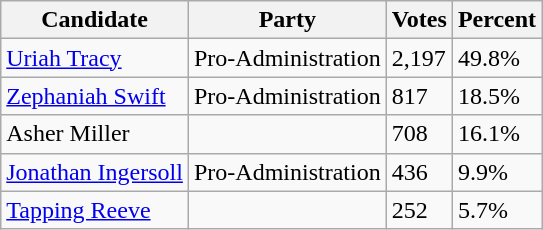<table class=wikitable>
<tr>
<th>Candidate</th>
<th>Party</th>
<th>Votes</th>
<th>Percent</th>
</tr>
<tr>
<td><a href='#'>Uriah Tracy</a></td>
<td>Pro-Administration</td>
<td>2,197</td>
<td>49.8%</td>
</tr>
<tr>
<td><a href='#'>Zephaniah Swift</a></td>
<td>Pro-Administration</td>
<td>817</td>
<td>18.5%</td>
</tr>
<tr>
<td>Asher Miller</td>
<td></td>
<td>708</td>
<td>16.1%</td>
</tr>
<tr>
<td><a href='#'>Jonathan Ingersoll</a></td>
<td>Pro-Administration</td>
<td>436</td>
<td>9.9%</td>
</tr>
<tr>
<td><a href='#'>Tapping Reeve</a></td>
<td></td>
<td>252</td>
<td>5.7%</td>
</tr>
</table>
